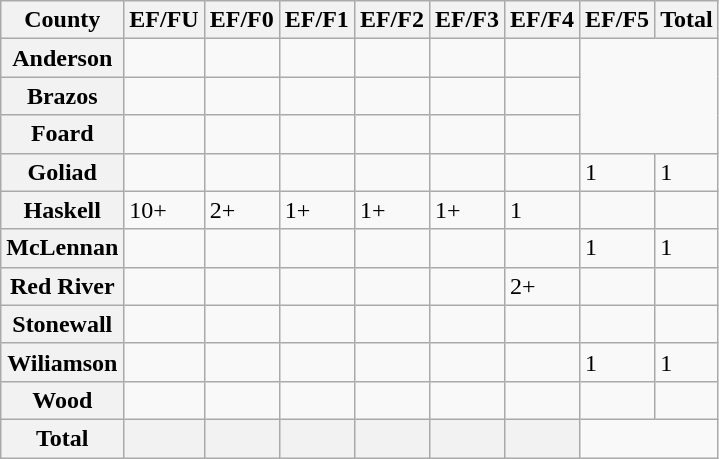<table class="wikitable sortable">
<tr>
<th scope=col>County</th>
<th scope=col>EF/FU</th>
<th scope=col>EF/F0</th>
<th scope=col>EF/F1</th>
<th scope=col>EF/F2</th>
<th scope=col>EF/F3</th>
<th scope=col>EF/F4</th>
<th scope=col>EF/F5</th>
<th scope=col>Total</th>
</tr>
<tr>
<th scope=row>Anderson</th>
<td></td>
<td></td>
<td></td>
<td></td>
<td></td>
<td></td>
</tr>
<tr>
<th>Brazos</th>
<td></td>
<td></td>
<td></td>
<td></td>
<td></td>
<td></td>
</tr>
<tr>
<th>Foard</th>
<td></td>
<td></td>
<td></td>
<td></td>
<td></td>
<td></td>
</tr>
<tr>
<th scope=row>Goliad</th>
<td></td>
<td></td>
<td></td>
<td></td>
<td></td>
<td></td>
<td>1</td>
<td>1</td>
</tr>
<tr>
<th>Haskell</th>
<td>10+</td>
<td>2+</td>
<td>1+</td>
<td>1+</td>
<td>1+</td>
<td>1</td>
<td></td>
<td></td>
</tr>
<tr>
<th scope=row>McLennan</th>
<td></td>
<td></td>
<td></td>
<td></td>
<td></td>
<td></td>
<td>1</td>
<td>1</td>
</tr>
<tr>
<th>Red River</th>
<td></td>
<td></td>
<td></td>
<td></td>
<td></td>
<td>2+</td>
<td></td>
<td></td>
</tr>
<tr>
<th>Stonewall</th>
<td></td>
<td></td>
<td></td>
<td></td>
<td></td>
<td></td>
<td></td>
<td></td>
</tr>
<tr>
<th scope=row>Wiliamson</th>
<td></td>
<td></td>
<td></td>
<td></td>
<td></td>
<td></td>
<td>1</td>
<td>1</td>
</tr>
<tr>
<th>Wood</th>
<td></td>
<td></td>
<td></td>
<td></td>
<td></td>
<td></td>
<td></td>
<td></td>
</tr>
<tr>
<th>Total</th>
<th></th>
<th></th>
<th></th>
<th></th>
<th></th>
<th></th>
</tr>
</table>
